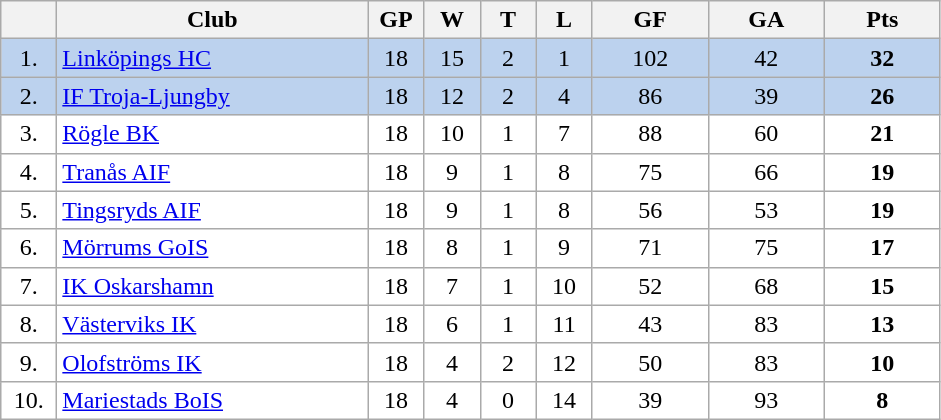<table class="wikitable">
<tr>
<th width="30"></th>
<th width="200">Club</th>
<th width="30">GP</th>
<th width="30">W</th>
<th width="30">T</th>
<th width="30">L</th>
<th width="70">GF</th>
<th width="70">GA</th>
<th width="70">Pts</th>
</tr>
<tr bgcolor="#BCD2EE" align="center">
<td>1.</td>
<td align="left"><a href='#'>Linköpings HC</a></td>
<td>18</td>
<td>15</td>
<td>2</td>
<td>1</td>
<td>102</td>
<td>42</td>
<td><strong>32</strong></td>
</tr>
<tr bgcolor="#BCD2EE" align="center">
<td>2.</td>
<td align="left"><a href='#'>IF Troja-Ljungby</a></td>
<td>18</td>
<td>12</td>
<td>2</td>
<td>4</td>
<td>86</td>
<td>39</td>
<td><strong>26</strong></td>
</tr>
<tr bgcolor="#FFFFFF" align="center">
<td>3.</td>
<td align="left"><a href='#'>Rögle BK</a></td>
<td>18</td>
<td>10</td>
<td>1</td>
<td>7</td>
<td>88</td>
<td>60</td>
<td><strong>21</strong></td>
</tr>
<tr bgcolor="#FFFFFF" align="center">
<td>4.</td>
<td align="left"><a href='#'>Tranås AIF</a></td>
<td>18</td>
<td>9</td>
<td>1</td>
<td>8</td>
<td>75</td>
<td>66</td>
<td><strong>19</strong></td>
</tr>
<tr bgcolor="#FFFFFF" align="center">
<td>5.</td>
<td align="left"><a href='#'>Tingsryds AIF</a></td>
<td>18</td>
<td>9</td>
<td>1</td>
<td>8</td>
<td>56</td>
<td>53</td>
<td><strong>19</strong></td>
</tr>
<tr bgcolor="#FFFFFF" align="center">
<td>6.</td>
<td align="left"><a href='#'>Mörrums GoIS</a></td>
<td>18</td>
<td>8</td>
<td>1</td>
<td>9</td>
<td>71</td>
<td>75</td>
<td><strong>17</strong></td>
</tr>
<tr bgcolor="#FFFFFF" align="center">
<td>7.</td>
<td align="left"><a href='#'>IK Oskarshamn</a></td>
<td>18</td>
<td>7</td>
<td>1</td>
<td>10</td>
<td>52</td>
<td>68</td>
<td><strong>15</strong></td>
</tr>
<tr bgcolor="#FFFFFF" align="center">
<td>8.</td>
<td align="left"><a href='#'>Västerviks IK</a></td>
<td>18</td>
<td>6</td>
<td>1</td>
<td>11</td>
<td>43</td>
<td>83</td>
<td><strong>13</strong></td>
</tr>
<tr bgcolor="#FFFFFF" align="center">
<td>9.</td>
<td align="left"><a href='#'>Olofströms IK</a></td>
<td>18</td>
<td>4</td>
<td>2</td>
<td>12</td>
<td>50</td>
<td>83</td>
<td><strong>10</strong></td>
</tr>
<tr bgcolor="#FFFFFF" align="center">
<td>10.</td>
<td align="left"><a href='#'>Mariestads BoIS</a></td>
<td>18</td>
<td>4</td>
<td>0</td>
<td>14</td>
<td>39</td>
<td>93</td>
<td><strong>8</strong></td>
</tr>
</table>
